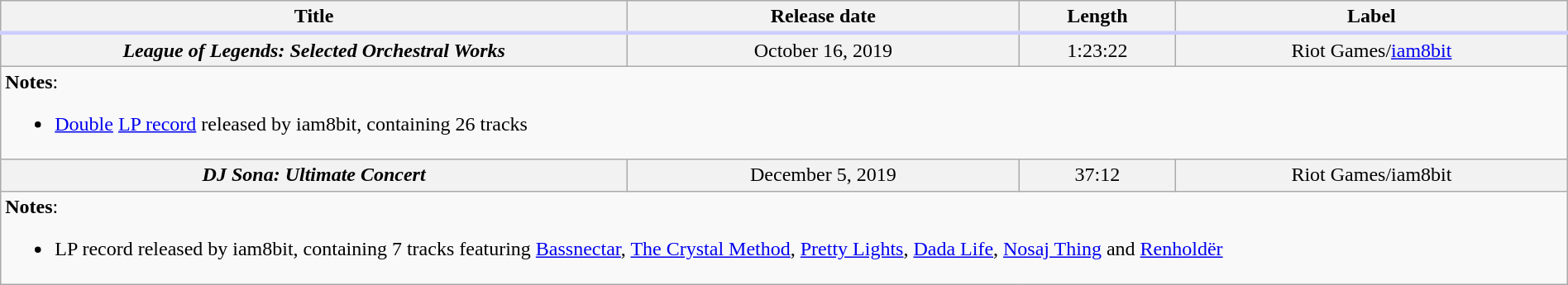<table class="wikitable plainrowheaders" style="width:100%; text-align:center;">
<tr style="border-bottom: solid #ccf 3px">
<th scope="col" style="width:40%">Title</th>
<th scope="col" style="width:25%">Release date</th>
<th scope="col" style="width:10%">Length</th>
<th scope="col" style="width:25%">Label</th>
</tr>
<tr style="background-color:#f2f2f2">
<th scope="row" style="text-align:center"><em>League of Legends: Selected Orchestral Works</em></th>
<td>October 16, 2019</td>
<td>1:23:22</td>
<td>Riot Games/<a href='#'>iam8bit</a></td>
</tr>
<tr>
<td colspan="4" style="text-align:left"><strong>Notes</strong>:<br><ul><li><a href='#'>Double</a> <a href='#'>LP record</a> released by iam8bit, containing 26 tracks</li></ul></td>
</tr>
<tr style="background-color:#f2f2f2">
<th scope="row" style="text-align:center"><em>DJ Sona: Ultimate Concert</em></th>
<td>December 5, 2019</td>
<td>37:12</td>
<td>Riot Games/iam8bit</td>
</tr>
<tr>
<td colspan="4" style="text-align:left"><strong>Notes</strong>:<br><ul><li>LP record released by iam8bit, containing 7 tracks featuring <a href='#'>Bassnectar</a>, <a href='#'>The Crystal Method</a>, <a href='#'>Pretty Lights</a>, <a href='#'>Dada Life</a>, <a href='#'>Nosaj Thing</a> and <a href='#'>Renholdër</a></li></ul></td>
</tr>
</table>
